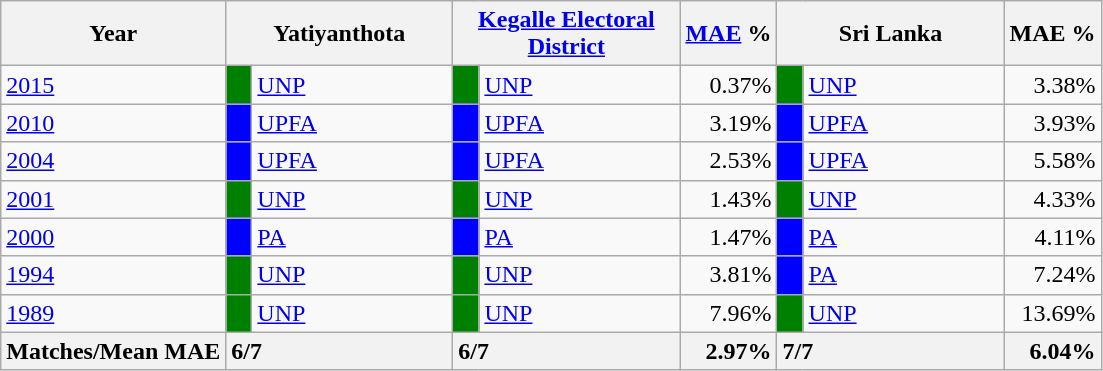<table class="wikitable">
<tr>
<th>Year</th>
<th colspan="2" width="144px">Yatiyanthota</th>
<th colspan="2" width="144px"><a href='#'>Kegalle Electoral District</a></th>
<th><a href='#'>MAE</a> %</th>
<th colspan="2" width="144px">Sri Lanka</th>
<th>MAE %</th>
</tr>
<tr>
<td><a href='#'>2015</a></td>
<td style="background-color:green;" width="10px"></td>
<td style="text-align:left;"><a href='#'>UNP</a></td>
<td style="background-color:green;" width="10px"></td>
<td style="text-align:left;"><a href='#'>UNP</a></td>
<td style="text-align:right;">0.37%</td>
<td style="background-color:green;" width="10px"></td>
<td style="text-align:left;"><a href='#'>UNP</a></td>
<td style="text-align:right;">3.38%</td>
</tr>
<tr>
<td><a href='#'>2010</a></td>
<td style="background-color:blue;" width="10px"></td>
<td style="text-align:left;"><a href='#'>UPFA</a></td>
<td style="background-color:blue;" width="10px"></td>
<td style="text-align:left;"><a href='#'>UPFA</a></td>
<td style="text-align:right;">3.19%</td>
<td style="background-color:blue;" width="10px"></td>
<td style="text-align:left;"><a href='#'>UPFA</a></td>
<td style="text-align:right;">3.93%</td>
</tr>
<tr>
<td><a href='#'>2004</a></td>
<td style="background-color:blue;" width="10px"></td>
<td style="text-align:left;"><a href='#'>UPFA</a></td>
<td style="background-color:blue;" width="10px"></td>
<td style="text-align:left;"><a href='#'>UPFA</a></td>
<td style="text-align:right;">2.53%</td>
<td style="background-color:blue;" width="10px"></td>
<td style="text-align:left;"><a href='#'>UPFA</a></td>
<td style="text-align:right;">5.58%</td>
</tr>
<tr>
<td><a href='#'>2001</a></td>
<td style="background-color:green;" width="10px"></td>
<td style="text-align:left;"><a href='#'>UNP</a></td>
<td style="background-color:green;" width="10px"></td>
<td style="text-align:left;"><a href='#'>UNP</a></td>
<td style="text-align:right;">1.43%</td>
<td style="background-color:green;" width="10px"></td>
<td style="text-align:left;"><a href='#'>UNP</a></td>
<td style="text-align:right;">4.33%</td>
</tr>
<tr>
<td><a href='#'>2000</a></td>
<td style="background-color:blue;" width="10px"></td>
<td style="text-align:left;"><a href='#'>PA</a></td>
<td style="background-color:blue;" width="10px"></td>
<td style="text-align:left;"><a href='#'>PA</a></td>
<td style="text-align:right;">1.47%</td>
<td style="background-color:blue;" width="10px"></td>
<td style="text-align:left;"><a href='#'>PA</a></td>
<td style="text-align:right;">4.11%</td>
</tr>
<tr>
<td><a href='#'>1994</a></td>
<td style="background-color:green;" width="10px"></td>
<td style="text-align:left;"><a href='#'>UNP</a></td>
<td style="background-color:green;" width="10px"></td>
<td style="text-align:left;"><a href='#'>UNP</a></td>
<td style="text-align:right;">3.81%</td>
<td style="background-color:blue;" width="10px"></td>
<td style="text-align:left;"><a href='#'>PA</a></td>
<td style="text-align:right;">7.24%</td>
</tr>
<tr>
<td><a href='#'>1989</a></td>
<td style="background-color:green;" width="10px"></td>
<td style="text-align:left;"><a href='#'>UNP</a></td>
<td style="background-color:green;" width="10px"></td>
<td style="text-align:left;"><a href='#'>UNP</a></td>
<td style="text-align:right;">7.96%</td>
<td style="background-color:green;" width="10px"></td>
<td style="text-align:left;"><a href='#'>UNP</a></td>
<td style="text-align:right;">13.69%</td>
</tr>
<tr>
<th>Matches/Mean MAE</th>
<th style="text-align:left;"colspan="2" width="144px">6/7</th>
<th style="text-align:left;"colspan="2" width="144px">6/7</th>
<th style="text-align:right;">2.97%</th>
<th style="text-align:left;"colspan="2" width="144px">7/7</th>
<th style="text-align:right;">6.04%</th>
</tr>
</table>
